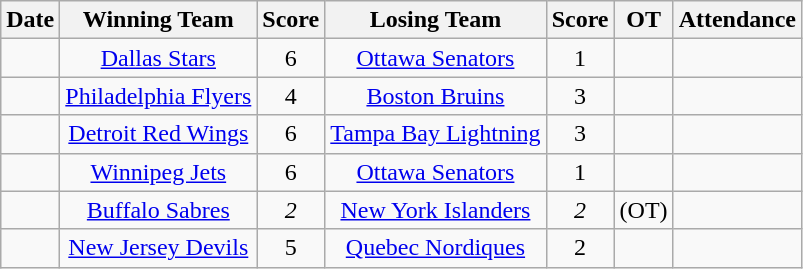<table class="wikitable" style="text-align:center">
<tr>
<th>Date</th>
<th>Winning Team</th>
<th>Score</th>
<th>Losing Team</th>
<th>Score</th>
<th>OT</th>
<th>Attendance</th>
</tr>
<tr>
<td></td>
<td><a href='#'>Dallas Stars</a></td>
<td>6</td>
<td><a href='#'>Ottawa Senators</a></td>
<td>1</td>
<td></td>
<td></td>
</tr>
<tr>
<td></td>
<td><a href='#'>Philadelphia Flyers</a></td>
<td>4</td>
<td><a href='#'>Boston Bruins</a></td>
<td>3</td>
<td></td>
<td></td>
</tr>
<tr>
<td></td>
<td><a href='#'>Detroit Red Wings</a></td>
<td>6</td>
<td><a href='#'>Tampa Bay Lightning</a></td>
<td>3</td>
<td></td>
<td></td>
</tr>
<tr>
<td></td>
<td><a href='#'>Winnipeg Jets</a></td>
<td>6</td>
<td><a href='#'>Ottawa Senators</a></td>
<td>1</td>
<td></td>
<td></td>
</tr>
<tr>
<td></td>
<td><a href='#'>Buffalo Sabres</a></td>
<td><em>2</em></td>
<td><a href='#'>New York Islanders</a></td>
<td><em>2</em></td>
<td>(OT)</td>
<td></td>
</tr>
<tr>
<td></td>
<td><a href='#'>New Jersey Devils</a></td>
<td>5</td>
<td><a href='#'>Quebec Nordiques</a></td>
<td>2</td>
<td></td>
<td></td>
</tr>
</table>
